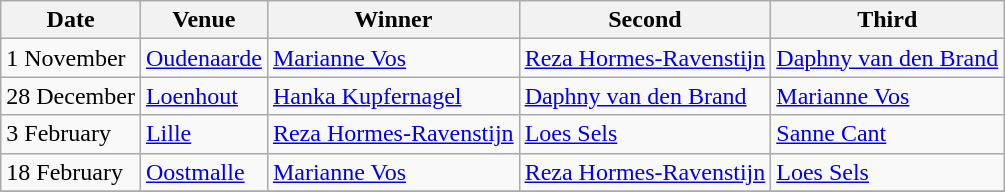<table class="wikitable">
<tr>
<th>Date</th>
<th>Venue</th>
<th>Winner</th>
<th>Second</th>
<th>Third</th>
</tr>
<tr>
<td>1 November</td>
<td> <a href='#'>Oudenaarde</a></td>
<td> <a href='#'>Marianne Vos</a></td>
<td> <a href='#'>Reza Hormes-Ravenstijn</a></td>
<td> <a href='#'>Daphny van den Brand</a></td>
</tr>
<tr>
<td>28 December</td>
<td> <a href='#'>Loenhout</a></td>
<td> <a href='#'>Hanka Kupfernagel</a></td>
<td> <a href='#'>Daphny van den Brand</a></td>
<td> <a href='#'>Marianne Vos</a></td>
</tr>
<tr>
<td>3 February</td>
<td> <a href='#'>Lille</a></td>
<td> <a href='#'>Reza Hormes-Ravenstijn</a></td>
<td> <a href='#'>Loes Sels</a></td>
<td> <a href='#'>Sanne Cant</a></td>
</tr>
<tr>
<td>18 February</td>
<td> <a href='#'>Oostmalle</a></td>
<td> <a href='#'>Marianne Vos</a></td>
<td> <a href='#'>Reza Hormes-Ravenstijn</a></td>
<td> <a href='#'>Loes Sels</a></td>
</tr>
<tr>
</tr>
</table>
